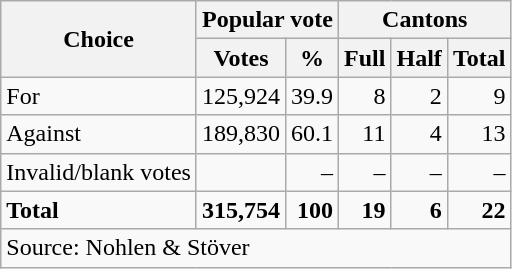<table class=wikitable style=text-align:right>
<tr>
<th rowspan=2>Choice</th>
<th colspan=2>Popular vote</th>
<th colspan=3>Cantons</th>
</tr>
<tr>
<th>Votes</th>
<th>%</th>
<th>Full</th>
<th>Half</th>
<th>Total</th>
</tr>
<tr>
<td align=left>For</td>
<td>125,924</td>
<td>39.9</td>
<td>8</td>
<td>2</td>
<td>9</td>
</tr>
<tr>
<td align=left>Against</td>
<td>189,830</td>
<td>60.1</td>
<td>11</td>
<td>4</td>
<td>13</td>
</tr>
<tr>
<td align=left>Invalid/blank votes</td>
<td></td>
<td>–</td>
<td>–</td>
<td>–</td>
<td>–</td>
</tr>
<tr>
<td align=left><strong>Total</strong></td>
<td><strong>315,754</strong></td>
<td><strong>100</strong></td>
<td><strong>19</strong></td>
<td><strong>6</strong></td>
<td><strong>22</strong></td>
</tr>
<tr>
<td align=left colspan=6>Source: Nohlen & Stöver</td>
</tr>
</table>
